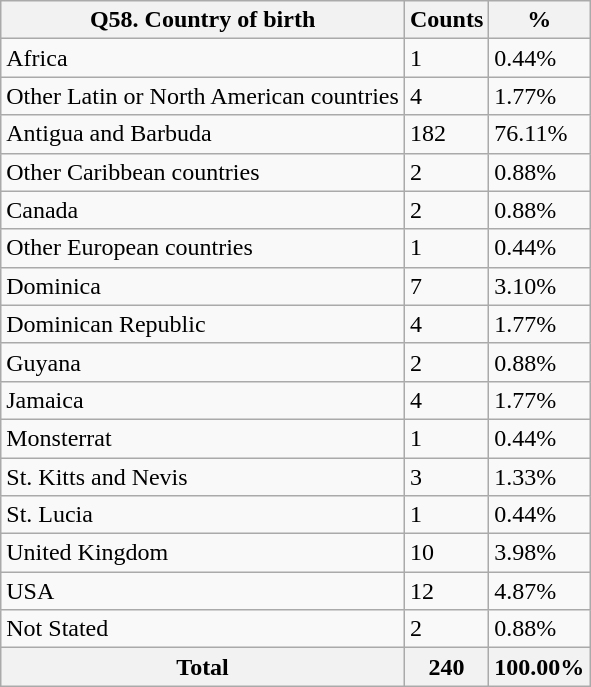<table class="wikitable sortable">
<tr>
<th>Q58. Country of birth</th>
<th>Counts</th>
<th>%</th>
</tr>
<tr>
<td>Africa</td>
<td>1</td>
<td>0.44%</td>
</tr>
<tr>
<td>Other Latin or North American countries</td>
<td>4</td>
<td>1.77%</td>
</tr>
<tr>
<td>Antigua and Barbuda</td>
<td>182</td>
<td>76.11%</td>
</tr>
<tr>
<td>Other Caribbean countries</td>
<td>2</td>
<td>0.88%</td>
</tr>
<tr>
<td>Canada</td>
<td>2</td>
<td>0.88%</td>
</tr>
<tr>
<td>Other European countries</td>
<td>1</td>
<td>0.44%</td>
</tr>
<tr>
<td>Dominica</td>
<td>7</td>
<td>3.10%</td>
</tr>
<tr>
<td>Dominican Republic</td>
<td>4</td>
<td>1.77%</td>
</tr>
<tr>
<td>Guyana</td>
<td>2</td>
<td>0.88%</td>
</tr>
<tr>
<td>Jamaica</td>
<td>4</td>
<td>1.77%</td>
</tr>
<tr>
<td>Monsterrat</td>
<td>1</td>
<td>0.44%</td>
</tr>
<tr>
<td>St. Kitts and Nevis</td>
<td>3</td>
<td>1.33%</td>
</tr>
<tr>
<td>St. Lucia</td>
<td>1</td>
<td>0.44%</td>
</tr>
<tr>
<td>United Kingdom</td>
<td>10</td>
<td>3.98%</td>
</tr>
<tr>
<td>USA</td>
<td>12</td>
<td>4.87%</td>
</tr>
<tr>
<td>Not Stated</td>
<td>2</td>
<td>0.88%</td>
</tr>
<tr>
<th>Total</th>
<th>240</th>
<th>100.00%</th>
</tr>
</table>
